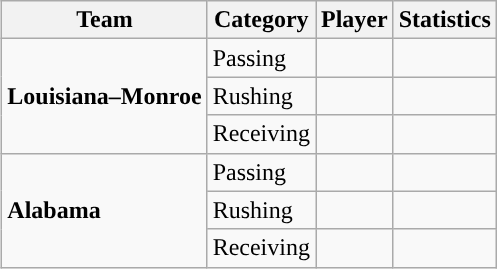<table class="wikitable" style="float: right;">
<tr>
<th>Team</th>
<th>Category</th>
<th>Player</th>
<th>Statistics</th>
</tr>
<tr>
<td rowspan=3><strong>Louisiana–Monroe</strong></td>
<td>Passing</td>
<td></td>
<td></td>
</tr>
<tr>
<td>Rushing</td>
<td></td>
<td></td>
</tr>
<tr>
<td>Receiving</td>
<td></td>
<td></td>
</tr>
<tr>
<td rowspan=3><strong>Alabama</strong></td>
<td>Passing</td>
<td></td>
<td></td>
</tr>
<tr>
<td>Rushing</td>
<td></td>
<td></td>
</tr>
<tr>
<td>Receiving</td>
<td></td>
<td></td>
</tr>
</table>
